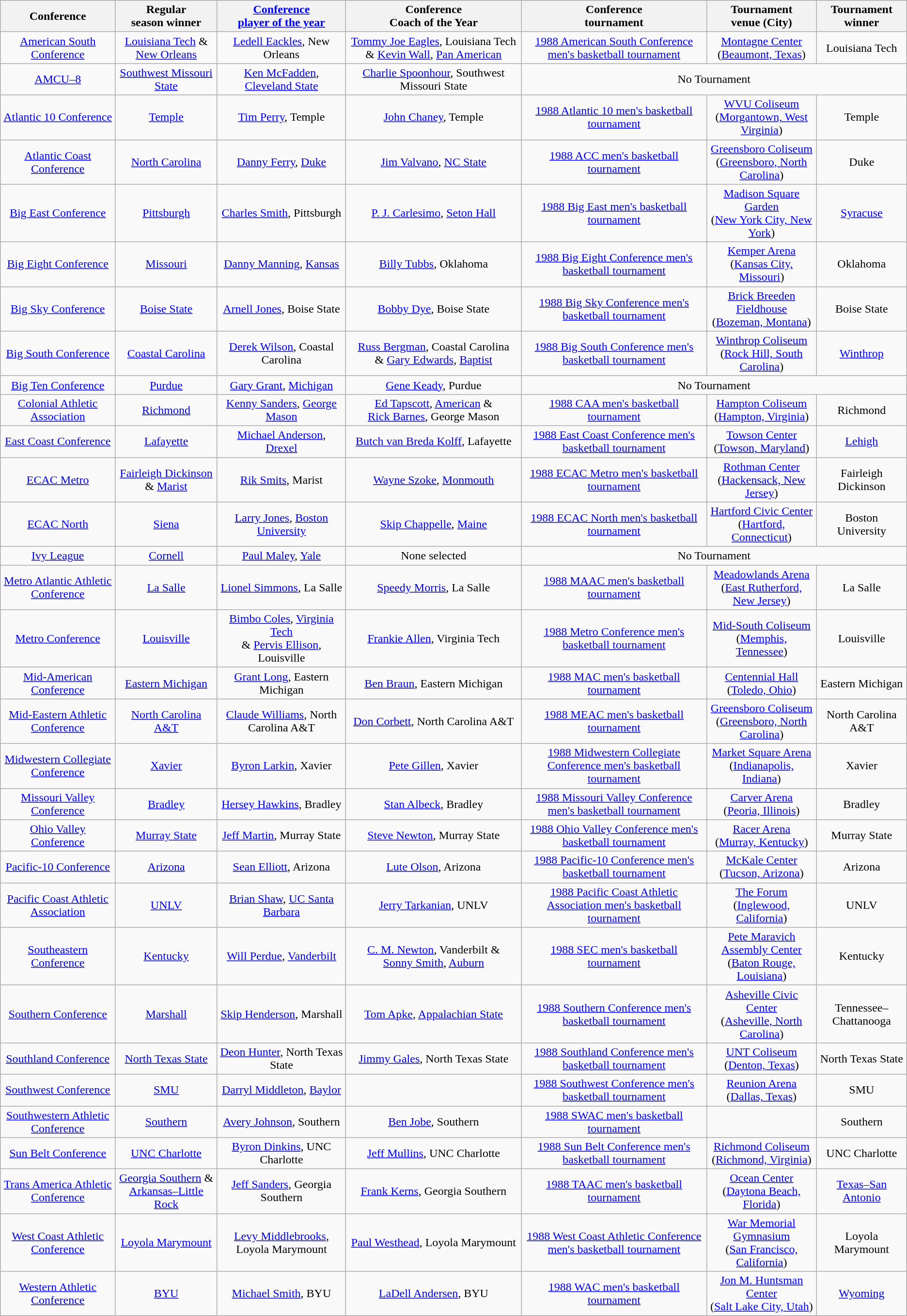<table class="wikitable" style="text-align:center;">
<tr>
<th>Conference</th>
<th>Regular <br> season winner</th>
<th><a href='#'>Conference <br> player of the year</a></th>
<th>Conference <br> Coach of the Year</th>
<th>Conference <br> tournament</th>
<th>Tournament <br> venue (City)</th>
<th>Tournament <br> winner</th>
</tr>
<tr>
<td><a href='#'>American South Conference</a></td>
<td><a href='#'>Louisiana Tech</a> & <a href='#'>New Orleans</a></td>
<td><a href='#'>Ledell Eackles</a>, New Orleans</td>
<td><a href='#'>Tommy Joe Eagles</a>, Louisiana Tech & <a href='#'>Kevin Wall</a>, <a href='#'>Pan American</a></td>
<td><a href='#'>1988 American South Conference men's basketball tournament</a></td>
<td><a href='#'>Montagne Center</a><br>(<a href='#'>Beaumont, Texas</a>)</td>
<td>Louisiana Tech</td>
</tr>
<tr>
<td><a href='#'>AMCU–8</a></td>
<td><a href='#'>Southwest Missouri State</a></td>
<td><a href='#'>Ken McFadden</a>, <a href='#'>Cleveland State</a></td>
<td><a href='#'>Charlie Spoonhour</a>, Southwest Missouri State</td>
<td colspan=3>No Tournament</td>
</tr>
<tr>
<td><a href='#'>Atlantic 10 Conference</a></td>
<td><a href='#'>Temple</a></td>
<td><a href='#'>Tim Perry</a>, Temple</td>
<td><a href='#'>John Chaney</a>, Temple</td>
<td><a href='#'>1988 Atlantic 10 men's basketball tournament</a></td>
<td><a href='#'>WVU Coliseum</a><br>(<a href='#'>Morgantown, West Virginia</a>)</td>
<td>Temple</td>
</tr>
<tr>
<td><a href='#'>Atlantic Coast Conference</a></td>
<td><a href='#'>North Carolina</a></td>
<td><a href='#'>Danny Ferry</a>, <a href='#'>Duke</a></td>
<td><a href='#'>Jim Valvano</a>, <a href='#'>NC State</a></td>
<td><a href='#'>1988 ACC men's basketball tournament</a></td>
<td><a href='#'>Greensboro Coliseum</a><br>(<a href='#'>Greensboro, North Carolina</a>)</td>
<td>Duke</td>
</tr>
<tr>
<td><a href='#'>Big East Conference</a></td>
<td><a href='#'>Pittsburgh</a></td>
<td><a href='#'>Charles Smith</a>, Pittsburgh</td>
<td><a href='#'>P. J. Carlesimo</a>, <a href='#'>Seton Hall</a></td>
<td><a href='#'>1988 Big East men's basketball tournament</a></td>
<td><a href='#'>Madison Square Garden</a><br>(<a href='#'>New York City, New York</a>)</td>
<td><a href='#'>Syracuse</a></td>
</tr>
<tr>
<td><a href='#'>Big Eight Conference</a></td>
<td><a href='#'>Missouri</a></td>
<td><a href='#'>Danny Manning</a>, <a href='#'>Kansas</a></td>
<td><a href='#'>Billy Tubbs</a>, Oklahoma</td>
<td><a href='#'>1988 Big Eight Conference men's basketball tournament</a></td>
<td><a href='#'>Kemper Arena</a><br>(<a href='#'>Kansas City, Missouri</a>)</td>
<td>Oklahoma</td>
</tr>
<tr>
<td><a href='#'>Big Sky Conference</a></td>
<td><a href='#'>Boise State</a></td>
<td><a href='#'>Arnell Jones</a>, Boise State</td>
<td><a href='#'>Bobby Dye</a>, Boise State</td>
<td><a href='#'>1988 Big Sky Conference men's basketball tournament</a></td>
<td><a href='#'>Brick Breeden Fieldhouse</a><br>(<a href='#'>Bozeman, Montana</a>)</td>
<td>Boise State</td>
</tr>
<tr>
<td><a href='#'>Big South Conference</a></td>
<td><a href='#'>Coastal Carolina</a></td>
<td><a href='#'>Derek Wilson</a>, Coastal Carolina</td>
<td><a href='#'>Russ Bergman</a>, Coastal Carolina<br>&  <a href='#'>Gary Edwards</a>, <a href='#'>Baptist</a></td>
<td><a href='#'>1988 Big South Conference men's basketball tournament</a></td>
<td><a href='#'>Winthrop Coliseum</a><br>(<a href='#'>Rock Hill, South Carolina</a>)</td>
<td><a href='#'>Winthrop</a></td>
</tr>
<tr>
<td><a href='#'>Big Ten Conference</a></td>
<td><a href='#'>Purdue</a></td>
<td><a href='#'>Gary Grant</a>, <a href='#'>Michigan</a></td>
<td><a href='#'>Gene Keady</a>, Purdue</td>
<td colspan=3>No Tournament</td>
</tr>
<tr>
<td><a href='#'>Colonial Athletic Association</a></td>
<td><a href='#'>Richmond</a></td>
<td><a href='#'>Kenny Sanders</a>, <a href='#'>George Mason</a></td>
<td><a href='#'>Ed Tapscott</a>, <a href='#'>American</a> &<br><a href='#'>Rick Barnes</a>, George Mason</td>
<td><a href='#'>1988 CAA men's basketball tournament</a></td>
<td><a href='#'>Hampton Coliseum</a><br>(<a href='#'>Hampton, Virginia</a>)</td>
<td>Richmond</td>
</tr>
<tr>
<td><a href='#'>East Coast Conference</a></td>
<td><a href='#'>Lafayette</a></td>
<td><a href='#'>Michael Anderson</a>, <a href='#'>Drexel</a></td>
<td><a href='#'>Butch van Breda Kolff</a>, Lafayette</td>
<td><a href='#'>1988 East Coast Conference men's basketball tournament</a></td>
<td><a href='#'>Towson Center</a><br>(<a href='#'>Towson, Maryland</a>)</td>
<td><a href='#'>Lehigh</a></td>
</tr>
<tr>
<td><a href='#'>ECAC Metro</a></td>
<td><a href='#'>Fairleigh Dickinson</a> & <a href='#'>Marist</a></td>
<td><a href='#'>Rik Smits</a>, Marist</td>
<td><a href='#'>Wayne Szoke</a>, <a href='#'>Monmouth</a></td>
<td><a href='#'>1988 ECAC Metro men's basketball tournament</a></td>
<td><a href='#'>Rothman Center</a><br>(<a href='#'>Hackensack, New Jersey</a>)</td>
<td>Fairleigh Dickinson</td>
</tr>
<tr>
<td><a href='#'>ECAC North</a></td>
<td><a href='#'>Siena</a></td>
<td><a href='#'>Larry Jones</a>, <a href='#'>Boston University</a></td>
<td><a href='#'>Skip Chappelle</a>, <a href='#'>Maine</a></td>
<td><a href='#'>1988 ECAC North men's basketball tournament</a></td>
<td><a href='#'>Hartford Civic Center</a><br>(<a href='#'>Hartford, Connecticut</a>)</td>
<td>Boston University</td>
</tr>
<tr>
<td><a href='#'>Ivy League</a></td>
<td><a href='#'>Cornell</a></td>
<td><a href='#'>Paul Maley</a>, <a href='#'>Yale</a></td>
<td>None selected</td>
<td colspan=3>No Tournament</td>
</tr>
<tr>
<td><a href='#'>Metro Atlantic Athletic Conference</a></td>
<td><a href='#'>La Salle</a></td>
<td><a href='#'>Lionel Simmons</a>, La Salle</td>
<td><a href='#'>Speedy Morris</a>, La Salle</td>
<td><a href='#'>1988 MAAC men's basketball tournament</a></td>
<td><a href='#'>Meadowlands Arena</a><br>(<a href='#'>East Rutherford, New Jersey</a>)</td>
<td>La Salle</td>
</tr>
<tr>
<td><a href='#'>Metro Conference</a></td>
<td><a href='#'>Louisville</a></td>
<td><a href='#'>Bimbo Coles</a>, <a href='#'>Virginia Tech</a><br>& <a href='#'>Pervis Ellison</a>, Louisville</td>
<td><a href='#'>Frankie Allen</a>, Virginia Tech</td>
<td><a href='#'>1988 Metro Conference men's basketball tournament</a></td>
<td><a href='#'>Mid-South Coliseum</a><br>(<a href='#'>Memphis, Tennessee</a>)</td>
<td>Louisville</td>
</tr>
<tr>
<td><a href='#'>Mid-American Conference</a></td>
<td><a href='#'>Eastern Michigan</a></td>
<td><a href='#'>Grant Long</a>, Eastern Michigan</td>
<td><a href='#'>Ben Braun</a>, Eastern Michigan</td>
<td><a href='#'>1988 MAC men's basketball tournament</a></td>
<td><a href='#'>Centennial Hall</a><br>(<a href='#'>Toledo, Ohio</a>)</td>
<td>Eastern Michigan</td>
</tr>
<tr>
<td><a href='#'>Mid-Eastern Athletic Conference</a></td>
<td><a href='#'>North Carolina A&T</a></td>
<td><a href='#'>Claude Williams</a>, North Carolina A&T</td>
<td><a href='#'>Don Corbett</a>, North Carolina A&T</td>
<td><a href='#'>1988 MEAC men's basketball tournament</a></td>
<td><a href='#'>Greensboro Coliseum</a><br>(<a href='#'>Greensboro, North Carolina</a>)</td>
<td>North Carolina A&T</td>
</tr>
<tr>
<td><a href='#'>Midwestern Collegiate Conference</a></td>
<td><a href='#'>Xavier</a></td>
<td><a href='#'>Byron Larkin</a>, Xavier</td>
<td><a href='#'>Pete Gillen</a>, Xavier</td>
<td><a href='#'>1988 Midwestern Collegiate Conference men's basketball tournament</a></td>
<td><a href='#'>Market Square Arena</a><br>(<a href='#'>Indianapolis, Indiana</a>)</td>
<td>Xavier</td>
</tr>
<tr>
<td><a href='#'>Missouri Valley Conference</a></td>
<td><a href='#'>Bradley</a></td>
<td><a href='#'>Hersey Hawkins</a>, Bradley</td>
<td><a href='#'>Stan Albeck</a>, Bradley</td>
<td><a href='#'>1988 Missouri Valley Conference men's basketball tournament</a></td>
<td><a href='#'>Carver Arena</a><br>(<a href='#'>Peoria, Illinois</a>)</td>
<td>Bradley</td>
</tr>
<tr>
<td><a href='#'>Ohio Valley Conference</a></td>
<td><a href='#'>Murray State</a></td>
<td><a href='#'>Jeff Martin</a>, Murray State</td>
<td><a href='#'>Steve Newton</a>, Murray State</td>
<td><a href='#'>1988 Ohio Valley Conference men's basketball tournament</a></td>
<td><a href='#'>Racer Arena</a><br>(<a href='#'>Murray, Kentucky</a>)</td>
<td>Murray State</td>
</tr>
<tr>
<td><a href='#'>Pacific-10 Conference</a></td>
<td><a href='#'>Arizona</a></td>
<td><a href='#'>Sean Elliott</a>, Arizona</td>
<td><a href='#'>Lute Olson</a>, Arizona</td>
<td><a href='#'>1988 Pacific-10 Conference men's basketball tournament</a></td>
<td><a href='#'>McKale Center</a><br>(<a href='#'>Tucson, Arizona</a>)</td>
<td>Arizona</td>
</tr>
<tr>
<td><a href='#'>Pacific Coast Athletic Association</a></td>
<td><a href='#'>UNLV</a></td>
<td><a href='#'>Brian Shaw</a>, <a href='#'>UC Santa Barbara</a></td>
<td><a href='#'>Jerry Tarkanian</a>, UNLV</td>
<td><a href='#'>1988 Pacific Coast Athletic Association men's basketball tournament</a></td>
<td><a href='#'>The Forum</a><br>(<a href='#'>Inglewood, California</a>)</td>
<td>UNLV</td>
</tr>
<tr>
<td><a href='#'>Southeastern Conference</a></td>
<td><a href='#'>Kentucky</a></td>
<td><a href='#'>Will Perdue</a>, <a href='#'>Vanderbilt</a></td>
<td><a href='#'>C. M. Newton</a>, Vanderbilt &<br><a href='#'>Sonny Smith</a>, <a href='#'>Auburn</a></td>
<td><a href='#'>1988 SEC men's basketball tournament</a></td>
<td><a href='#'>Pete Maravich Assembly Center</a><br>(<a href='#'>Baton Rouge, Louisiana</a>)</td>
<td>Kentucky</td>
</tr>
<tr>
<td><a href='#'>Southern Conference</a></td>
<td><a href='#'>Marshall</a></td>
<td><a href='#'>Skip Henderson</a>, Marshall</td>
<td><a href='#'>Tom Apke</a>, <a href='#'>Appalachian State</a></td>
<td><a href='#'>1988 Southern Conference men's basketball tournament</a></td>
<td><a href='#'>Asheville Civic Center</a><br>(<a href='#'>Asheville, North Carolina</a>)</td>
<td>Tennessee–Chattanooga</td>
</tr>
<tr>
<td><a href='#'>Southland Conference</a></td>
<td><a href='#'>North Texas State</a></td>
<td><a href='#'>Deon Hunter</a>, North Texas State</td>
<td><a href='#'>Jimmy Gales</a>, North Texas State</td>
<td><a href='#'>1988 Southland Conference men's basketball tournament</a></td>
<td><a href='#'>UNT Coliseum</a><br>(<a href='#'>Denton, Texas</a>)</td>
<td>North Texas State</td>
</tr>
<tr>
<td><a href='#'>Southwest Conference</a></td>
<td><a href='#'>SMU</a></td>
<td><a href='#'>Darryl Middleton</a>, <a href='#'>Baylor</a></td>
<td></td>
<td><a href='#'>1988 Southwest Conference men's basketball tournament</a></td>
<td><a href='#'>Reunion Arena</a><br>(<a href='#'>Dallas, Texas</a>)</td>
<td>SMU</td>
</tr>
<tr>
<td><a href='#'>Southwestern Athletic Conference</a></td>
<td><a href='#'>Southern</a></td>
<td><a href='#'>Avery Johnson</a>, Southern</td>
<td><a href='#'>Ben Jobe</a>, Southern</td>
<td><a href='#'>1988 SWAC men's basketball tournament</a></td>
<td></td>
<td>Southern</td>
</tr>
<tr>
<td><a href='#'>Sun Belt Conference</a></td>
<td><a href='#'>UNC Charlotte</a></td>
<td><a href='#'>Byron Dinkins</a>, UNC Charlotte</td>
<td><a href='#'>Jeff Mullins</a>, UNC Charlotte</td>
<td><a href='#'>1988 Sun Belt Conference men's basketball tournament</a></td>
<td><a href='#'>Richmond Coliseum</a><br>(<a href='#'>Richmond, Virginia</a>)</td>
<td>UNC Charlotte</td>
</tr>
<tr>
<td><a href='#'>Trans America Athletic Conference</a></td>
<td><a href='#'>Georgia Southern</a> &<br><a href='#'>Arkansas–Little Rock</a></td>
<td><a href='#'>Jeff Sanders</a>, Georgia Southern</td>
<td><a href='#'>Frank Kerns</a>, Georgia Southern</td>
<td><a href='#'>1988 TAAC men's basketball tournament</a></td>
<td><a href='#'>Ocean Center</a><br>(<a href='#'>Daytona Beach, Florida</a>)</td>
<td><a href='#'>Texas–San Antonio</a></td>
</tr>
<tr>
<td><a href='#'>West Coast Athletic Conference</a></td>
<td><a href='#'>Loyola Marymount</a></td>
<td><a href='#'>Levy Middlebrooks</a>, Loyola Marymount</td>
<td><a href='#'>Paul Westhead</a>, Loyola Marymount</td>
<td><a href='#'>1988 West Coast Athletic Conference men's basketball tournament</a></td>
<td><a href='#'>War Memorial Gymnasium</a><br>(<a href='#'>San Francisco, California</a>)</td>
<td>Loyola Marymount</td>
</tr>
<tr>
<td><a href='#'>Western Athletic Conference</a></td>
<td><a href='#'>BYU</a></td>
<td><a href='#'>Michael Smith</a>, BYU</td>
<td><a href='#'>LaDell Andersen</a>, BYU</td>
<td><a href='#'>1988 WAC men's basketball tournament</a></td>
<td><a href='#'>Jon M. Huntsman Center</a><br>(<a href='#'>Salt Lake City, Utah</a>)</td>
<td><a href='#'>Wyoming</a></td>
</tr>
</table>
